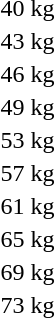<table>
<tr>
<td rowspan=2>40 kg<br></td>
<td rowspan=2></td>
<td rowspan=2></td>
<td></td>
</tr>
<tr>
<td></td>
</tr>
<tr>
<td rowspan=2>43 kg<br></td>
<td rowspan=2></td>
<td rowspan=2></td>
<td></td>
</tr>
<tr>
<td></td>
</tr>
<tr>
<td rowspan=2>46 kg<br></td>
<td rowspan=2></td>
<td rowspan=2></td>
<td></td>
</tr>
<tr>
<td></td>
</tr>
<tr>
<td rowspan=2>49 kg<br></td>
<td rowspan=2></td>
<td rowspan=2></td>
<td></td>
</tr>
<tr>
<td></td>
</tr>
<tr>
<td rowspan=2>53 kg<br></td>
<td rowspan=2></td>
<td rowspan=2></td>
<td></td>
</tr>
<tr>
<td></td>
</tr>
<tr>
<td rowspan=2>57 kg<br></td>
<td rowspan=2></td>
<td rowspan=2></td>
<td></td>
</tr>
<tr>
<td></td>
</tr>
<tr>
<td rowspan=2>61 kg<br></td>
<td rowspan=2></td>
<td rowspan=2></td>
<td></td>
</tr>
<tr>
<td></td>
</tr>
<tr>
<td rowspan=2>65 kg<br></td>
<td rowspan=2></td>
<td rowspan=2></td>
<td></td>
</tr>
<tr>
<td></td>
</tr>
<tr>
<td rowspan=2>69 kg<br></td>
<td rowspan=2></td>
<td rowspan=2></td>
<td></td>
</tr>
<tr>
<td></td>
</tr>
<tr>
<td rowspan=2>73 kg<br></td>
<td rowspan=2></td>
<td rowspan=2></td>
<td></td>
</tr>
<tr>
<td></td>
</tr>
</table>
